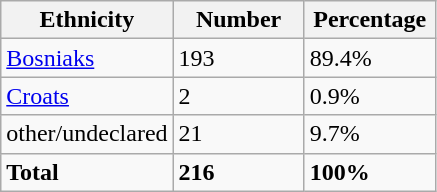<table class="wikitable">
<tr>
<th width="100px">Ethnicity</th>
<th width="80px">Number</th>
<th width="80px">Percentage</th>
</tr>
<tr>
<td><a href='#'>Bosniaks</a></td>
<td>193</td>
<td>89.4%</td>
</tr>
<tr>
<td><a href='#'>Croats</a></td>
<td>2</td>
<td>0.9%</td>
</tr>
<tr>
<td>other/undeclared</td>
<td>21</td>
<td>9.7%</td>
</tr>
<tr>
<td><strong>Total</strong></td>
<td><strong>216</strong></td>
<td><strong>100%</strong></td>
</tr>
</table>
